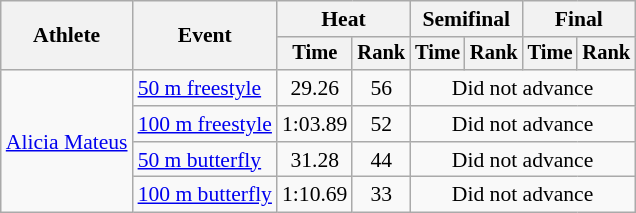<table class=wikitable style=font-size:90%>
<tr>
<th rowspan=2>Athlete</th>
<th rowspan=2>Event</th>
<th colspan=2>Heat</th>
<th colspan=2>Semifinal</th>
<th colspan=2>Final</th>
</tr>
<tr style=font-size:95%>
<th>Time</th>
<th>Rank</th>
<th>Time</th>
<th>Rank</th>
<th>Time</th>
<th>Rank</th>
</tr>
<tr align=center>
<td align=left rowspan=4><a href='#'>Alicia Mateus</a></td>
<td align=left rowspan="1"><a href='#'>50 m freestyle</a></td>
<td>29.26</td>
<td>56</td>
<td colspan=4>Did not advance</td>
</tr>
<tr align=center>
<td align=left rowspan="1"><a href='#'>100 m freestyle</a></td>
<td>1:03.89</td>
<td>52</td>
<td colspan=4>Did not advance</td>
</tr>
<tr align=center>
<td align=left rowspan="1"><a href='#'>50 m butterfly</a></td>
<td>31.28</td>
<td>44</td>
<td colspan=4>Did not advance</td>
</tr>
<tr align=center>
<td align=left rowspan="1"><a href='#'>100 m butterfly</a></td>
<td>1:10.69</td>
<td>33</td>
<td colspan=4>Did not advance</td>
</tr>
</table>
